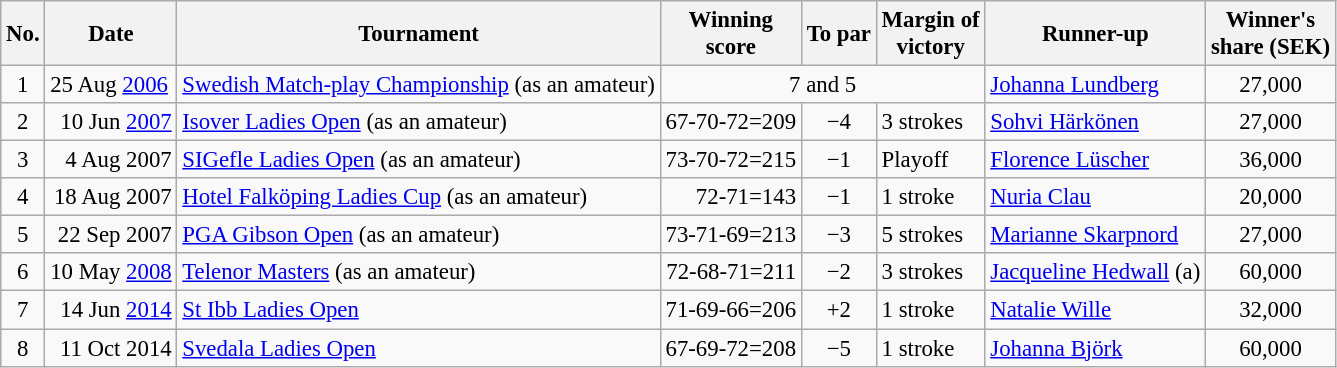<table class="wikitable" style="font-size:95%;">
<tr>
<th>No.</th>
<th>Date</th>
<th>Tournament</th>
<th>Winning<br>score</th>
<th>To par</th>
<th>Margin of<br>victory</th>
<th>Runner-up</th>
<th>Winner's<br>share (SEK)</th>
</tr>
<tr>
<td align="center">1</td>
<td>25 Aug <a href='#'>2006</a></td>
<td><a href='#'>Swedish Match-play Championship</a> (as an amateur)</td>
<td colspan=3 align=center>7 and 5</td>
<td> <a href='#'>Johanna Lundberg</a></td>
<td align="center">27,000</td>
</tr>
<tr>
<td align="center">2</td>
<td align="right">10 Jun <a href='#'>2007</a></td>
<td><a href='#'>Isover Ladies Open</a> (as an amateur)</td>
<td align="right">67-70-72=209</td>
<td align="center">−4</td>
<td>3 strokes</td>
<td> <a href='#'>Sohvi Härkönen</a></td>
<td align="center">27,000</td>
</tr>
<tr>
<td align="center">3</td>
<td align="right">4 Aug 2007</td>
<td><a href='#'>SI</a><a href='#'>Gefle Ladies Open</a> (as an amateur)</td>
<td align="right">73-70-72=215</td>
<td align="center">−1</td>
<td>Playoff</td>
<td> <a href='#'>Florence Lüscher</a></td>
<td align="center">36,000</td>
</tr>
<tr>
<td align="center">4</td>
<td align="right">18 Aug 2007</td>
<td><a href='#'>Hotel Falköping Ladies Cup</a> (as an amateur)</td>
<td align="right">72-71=143</td>
<td align="center">−1</td>
<td>1 stroke</td>
<td> <a href='#'>Nuria Clau</a></td>
<td align="center">20,000</td>
</tr>
<tr>
<td align="center">5</td>
<td align="right">22 Sep 2007</td>
<td><a href='#'>PGA Gibson Open</a> (as an amateur)</td>
<td align="right">73-71-69=213</td>
<td align="center">−3</td>
<td>5 strokes</td>
<td> <a href='#'>Marianne Skarpnord</a></td>
<td align="center">27,000</td>
</tr>
<tr>
<td align="center">6</td>
<td align="right">10 May <a href='#'>2008</a></td>
<td><a href='#'>Telenor Masters</a> (as an amateur)</td>
<td align="right">72-68-71=211</td>
<td align="center">−2</td>
<td>3 strokes</td>
<td> <a href='#'>Jacqueline Hedwall</a> (a)</td>
<td align="center">60,000</td>
</tr>
<tr>
<td align="center">7</td>
<td align="right">14 Jun <a href='#'>2014</a></td>
<td><a href='#'>St Ibb Ladies Open</a></td>
<td align="right">71-69-66=206</td>
<td align="center">+2</td>
<td>1 stroke</td>
<td> <a href='#'>Natalie Wille</a></td>
<td align="center">32,000</td>
</tr>
<tr>
<td align="center">8</td>
<td align="right">11 Oct 2014</td>
<td><a href='#'>Svedala Ladies Open</a></td>
<td align="right">67-69-72=208</td>
<td align="center">−5</td>
<td>1 stroke</td>
<td> <a href='#'>Johanna Björk</a></td>
<td align="center">60,000</td>
</tr>
</table>
